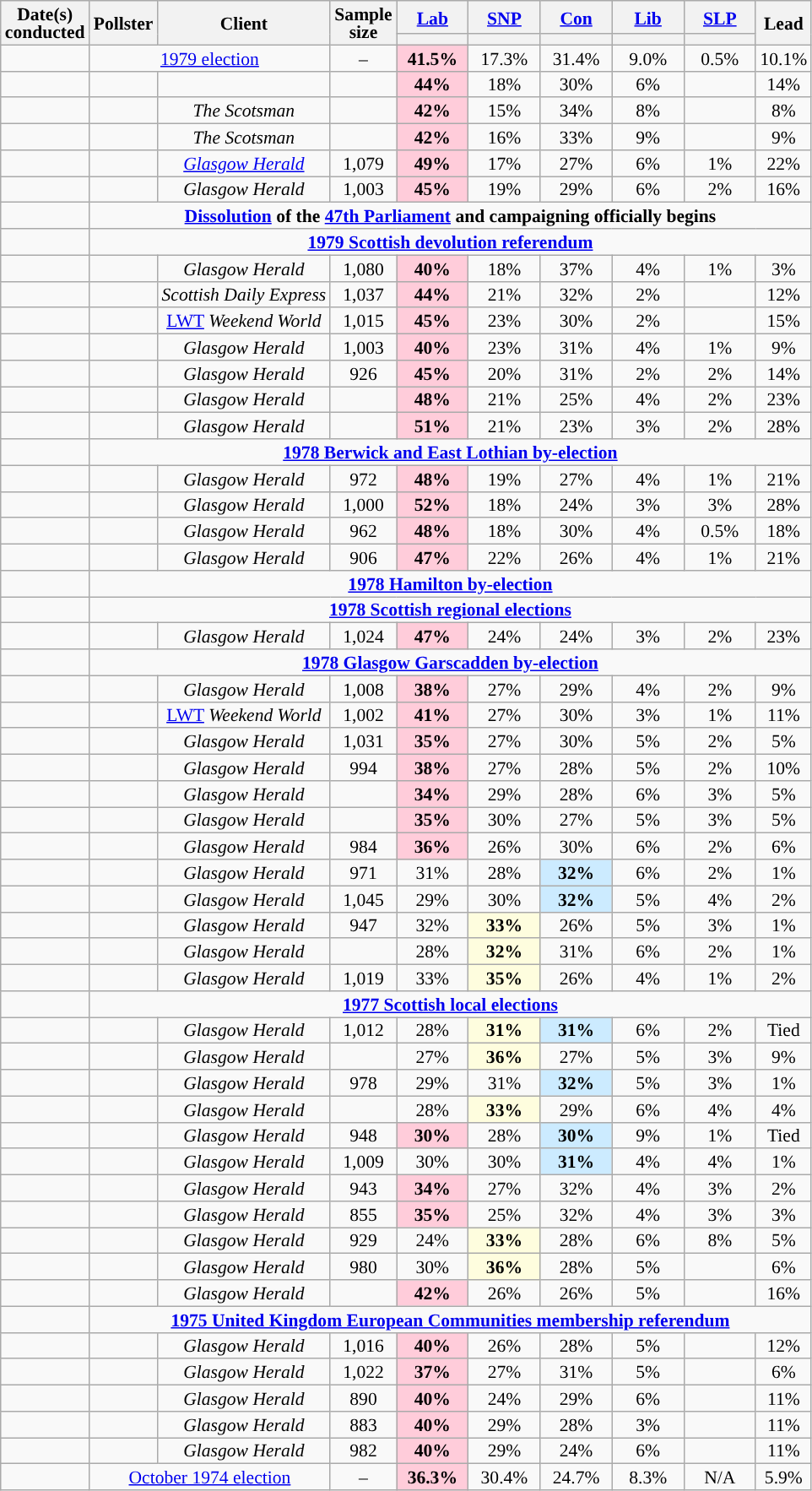<table class="wikitable sortable mw-datatable" style="text-align:center;font-size:90%;line-height:14px;">
<tr>
<th rowspan="2">Date(s)<br>conducted</th>
<th rowspan="2">Pollster</th>
<th rowspan="2">Client</th>
<th rowspan="2" data-sort-type="number">Sample<br>size</th>
<th class="unsortable" style="width:50px;"><a href='#'>Lab</a></th>
<th class="unsortable" style="width:50px;"><a href='#'>SNP</a></th>
<th class="unsortable" style="width:50px;"><a href='#'>Con</a></th>
<th class="unsortable" style="width:50px;"><a href='#'>Lib</a></th>
<th class="unsortable" style="width:50px;"><a href='#'>SLP</a></th>
<th rowspan="2" data-sort-type="number">Lead</th>
</tr>
<tr>
<th data-sort-type="number" style="background:"></th>
<th data-sort-type="number" style="background:"></th>
<th data-sort-type="number" style="background:"></th>
<th data-sort-type="number" style="background:"></th>
<th data-sort-type="number" style="background:"></th>
</tr>
<tr>
<td></td>
<td colspan = "2"><a href='#'>1979 election</a></td>
<td>–</td>
<td style="background:#FFCCDA;"><strong>41.5%</strong></td>
<td>17.3%</td>
<td>31.4%</td>
<td>9.0%</td>
<td>0.5%</td>
<td style="background:">10.1%</td>
</tr>
<tr>
<td></td>
<td></td>
<td></td>
<td></td>
<td style="background:#FFCCDA;"><strong>44%</strong></td>
<td>18%</td>
<td>30%</td>
<td>6%</td>
<td></td>
<td style="background:">14%</td>
</tr>
<tr>
<td></td>
<td></td>
<td><em>The Scotsman</em></td>
<td></td>
<td style="background:#FFCCDA;"><strong>42%</strong></td>
<td>15%</td>
<td>34%</td>
<td>8%</td>
<td></td>
<td style="background:">8%</td>
</tr>
<tr>
<td></td>
<td></td>
<td><em>The Scotsman</em></td>
<td></td>
<td style="background:#FFCCDA;"><strong>42%</strong></td>
<td>16%</td>
<td>33%</td>
<td>9%</td>
<td></td>
<td style="background:">9%</td>
</tr>
<tr>
<td></td>
<td></td>
<td><em><a href='#'>Glasgow Herald</a></em></td>
<td>1,079</td>
<td style="background:#FFCCDA;"><strong>49%</strong></td>
<td>17%</td>
<td>27%</td>
<td>6%</td>
<td>1%</td>
<td style="background:">22%</td>
</tr>
<tr>
<td></td>
<td></td>
<td><em>Glasgow Herald</em></td>
<td>1,003</td>
<td style="background:#FFCCDA;"><strong>45%</strong></td>
<td>19%</td>
<td>29%</td>
<td>6%</td>
<td>2%</td>
<td style="background:">16%</td>
</tr>
<tr>
<td></td>
<td colspan="9"><strong><a href='#'>Dissolution</a> of the <a href='#'>47th Parliament</a> and campaigning officially begins</strong></td>
</tr>
<tr>
<td></td>
<td colspan="9"><strong><a href='#'>1979 Scottish devolution referendum</a></strong></td>
</tr>
<tr>
<td></td>
<td></td>
<td><em>Glasgow Herald</em></td>
<td>1,080</td>
<td style="background:#FFCCDA;"><strong>40%</strong></td>
<td>18%</td>
<td>37%</td>
<td>4%</td>
<td>1%</td>
<td style="background:">3%</td>
</tr>
<tr>
<td></td>
<td></td>
<td><em>Scottish Daily Express</em></td>
<td>1,037</td>
<td style="background:#FFCCDA;"><strong>44%</strong></td>
<td>21%</td>
<td>32%</td>
<td>2%</td>
<td></td>
<td style="background:">12%</td>
</tr>
<tr>
<td></td>
<td></td>
<td><a href='#'>LWT</a> <em>Weekend World</em></td>
<td>1,015</td>
<td style="background:#FFCCDA;"><strong>45%</strong></td>
<td>23%</td>
<td>30%</td>
<td>2%</td>
<td></td>
<td style="background:">15%</td>
</tr>
<tr>
<td></td>
<td></td>
<td><em>Glasgow Herald</em></td>
<td>1,003</td>
<td style="background:#FFCCDA;"><strong>40%</strong></td>
<td>23%</td>
<td>31%</td>
<td>4%</td>
<td>1%</td>
<td style="background:">9%</td>
</tr>
<tr>
<td></td>
<td></td>
<td><em>Glasgow Herald</em></td>
<td>926</td>
<td style="background:#FFCCDA;"><strong>45%</strong></td>
<td>20%</td>
<td>31%</td>
<td>2%</td>
<td>2%</td>
<td style="background:">14%</td>
</tr>
<tr>
<td></td>
<td></td>
<td><em>Glasgow Herald</em></td>
<td></td>
<td style="background:#FFCCDA;"><strong>48%</strong></td>
<td>21%</td>
<td>25%</td>
<td>4%</td>
<td>2%</td>
<td style="background:">23%</td>
</tr>
<tr>
<td></td>
<td></td>
<td><em>Glasgow Herald</em></td>
<td></td>
<td style="background:#FFCCDA;"><strong>51%</strong></td>
<td>21%</td>
<td>23%</td>
<td>3%</td>
<td>2%</td>
<td style="background:">28%</td>
</tr>
<tr>
<td></td>
<td colspan="9"><strong><a href='#'>1978 Berwick and East Lothian by-election</a></strong></td>
</tr>
<tr>
<td></td>
<td></td>
<td><em>Glasgow Herald</em></td>
<td>972</td>
<td style="background:#FFCCDA;"><strong>48%</strong></td>
<td>19%</td>
<td>27%</td>
<td>4%</td>
<td>1%</td>
<td style="background:">21%</td>
</tr>
<tr>
<td></td>
<td></td>
<td><em>Glasgow Herald</em></td>
<td>1,000</td>
<td style="background:#FFCCDA;"><strong>52%</strong></td>
<td>18%</td>
<td>24%</td>
<td>3%</td>
<td>3%</td>
<td style="background:">28%</td>
</tr>
<tr>
<td></td>
<td></td>
<td><em>Glasgow Herald</em></td>
<td>962</td>
<td style="background:#FFCCDA;"><strong>48%</strong></td>
<td>18%</td>
<td>30%</td>
<td>4%</td>
<td>0.5%</td>
<td style="background:">18%</td>
</tr>
<tr>
<td></td>
<td></td>
<td><em>Glasgow Herald</em></td>
<td>906</td>
<td style="background:#FFCCDA;"><strong>47%</strong></td>
<td>22%</td>
<td>26%</td>
<td>4%</td>
<td>1%</td>
<td style="background:">21%</td>
</tr>
<tr>
<td></td>
<td colspan="9"><strong><a href='#'>1978 Hamilton by-election</a></strong></td>
</tr>
<tr>
<td></td>
<td colspan="9"><strong><a href='#'>1978 Scottish regional elections</a></strong></td>
</tr>
<tr>
<td></td>
<td></td>
<td><em>Glasgow Herald</em></td>
<td>1,024</td>
<td style="background:#FFCCDA;"><strong>47%</strong></td>
<td>24%</td>
<td>24%</td>
<td>3%</td>
<td>2%</td>
<td style="background:">23%</td>
</tr>
<tr>
<td></td>
<td colspan="9"><strong><a href='#'>1978 Glasgow Garscadden by-election</a></strong></td>
</tr>
<tr>
<td></td>
<td></td>
<td><em>Glasgow Herald</em></td>
<td>1,008</td>
<td style="background:#FFCCDA;"><strong>38%</strong></td>
<td>27%</td>
<td>29%</td>
<td>4%</td>
<td>2%</td>
<td style="background:">9%</td>
</tr>
<tr>
<td></td>
<td></td>
<td><a href='#'>LWT</a> <em>Weekend World</em></td>
<td>1,002</td>
<td style="background:#FFCCDA;"><strong>41%</strong></td>
<td>27%</td>
<td>30%</td>
<td>3%</td>
<td>1%</td>
<td style="background:">11%</td>
</tr>
<tr>
<td></td>
<td></td>
<td><em>Glasgow Herald</em></td>
<td>1,031</td>
<td style="background:#FFCCDA;"><strong>35%</strong></td>
<td>27%</td>
<td>30%</td>
<td>5%</td>
<td>2%</td>
<td style="background:">5%</td>
</tr>
<tr>
<td></td>
<td></td>
<td><em>Glasgow Herald</em></td>
<td>994</td>
<td style="background:#FFCCDA;"><strong>38%</strong></td>
<td>27%</td>
<td>28%</td>
<td>5%</td>
<td>2%</td>
<td style="background:">10%</td>
</tr>
<tr>
<td></td>
<td></td>
<td><em>Glasgow Herald</em></td>
<td></td>
<td style="background:#FFCCDA;"><strong>34%</strong></td>
<td>29%</td>
<td>28%</td>
<td>6%</td>
<td>3%</td>
<td style="background:">5%</td>
</tr>
<tr>
<td></td>
<td></td>
<td><em>Glasgow Herald</em></td>
<td></td>
<td style="background:#FFCCDA;"><strong>35%</strong></td>
<td>30%</td>
<td>27%</td>
<td>5%</td>
<td>3%</td>
<td style="background:">5%</td>
</tr>
<tr>
<td></td>
<td></td>
<td><em>Glasgow Herald</em></td>
<td>984</td>
<td style="background:#FFCCDA;"><strong>36%</strong></td>
<td>26%</td>
<td>30%</td>
<td>6%</td>
<td>2%</td>
<td style="background:">6%</td>
</tr>
<tr>
<td></td>
<td></td>
<td><em>Glasgow Herald</em></td>
<td>971</td>
<td>31%</td>
<td>28%</td>
<td style="background:#CCEBFF;"><strong>32%</strong></td>
<td>6%</td>
<td>2%</td>
<td style="background:">1%</td>
</tr>
<tr>
<td></td>
<td></td>
<td><em>Glasgow Herald</em></td>
<td>1,045</td>
<td>29%</td>
<td>30%</td>
<td style="background:#CCEBFF;"><strong>32%</strong></td>
<td>5%</td>
<td>4%</td>
<td style="background:">2%</td>
</tr>
<tr>
<td></td>
<td></td>
<td><em>Glasgow Herald</em></td>
<td>947</td>
<td>32%</td>
<td style="background:#FEFDDE;"><strong>33%</strong></td>
<td>26%</td>
<td>5%</td>
<td>3%</td>
<td style="background:">1%</td>
</tr>
<tr>
<td></td>
<td></td>
<td><em>Glasgow Herald</em></td>
<td></td>
<td>28%</td>
<td style="background:#FEFDDE;"><strong>32%</strong></td>
<td>31%</td>
<td>6%</td>
<td>2%</td>
<td style="background:">1%</td>
</tr>
<tr>
<td></td>
<td></td>
<td><em>Glasgow Herald</em></td>
<td>1,019</td>
<td>33%</td>
<td style="background:#FEFDDE;"><strong>35%</strong></td>
<td>26%</td>
<td>4%</td>
<td>1%</td>
<td style="background:">2%</td>
</tr>
<tr>
<td></td>
<td colspan="9"><strong><a href='#'>1977 Scottish local elections</a></strong></td>
</tr>
<tr>
<td></td>
<td></td>
<td><em>Glasgow Herald</em></td>
<td>1,012</td>
<td>28%</td>
<td style="background:#FEFDDE;"><strong>31%</strong></td>
<td style="background:#CCEBFF;"><strong>31%</strong></td>
<td>6%</td>
<td>2%</td>
<td>Tied</td>
</tr>
<tr>
<td></td>
<td></td>
<td><em>Glasgow Herald</em></td>
<td></td>
<td>27%</td>
<td style="background:#FEFDDE;"><strong>36%</strong></td>
<td>27%</td>
<td>5%</td>
<td>3%</td>
<td style="background:">9%</td>
</tr>
<tr>
<td></td>
<td></td>
<td><em>Glasgow Herald</em></td>
<td>978</td>
<td>29%</td>
<td>31%</td>
<td style="background:#CCEBFF;"><strong>32%</strong></td>
<td>5%</td>
<td>3%</td>
<td style="background:">1%</td>
</tr>
<tr>
<td></td>
<td></td>
<td><em>Glasgow Herald</em></td>
<td></td>
<td>28%</td>
<td style="background:#FEFDDE;"><strong>33%</strong></td>
<td>29%</td>
<td>6%</td>
<td>4%</td>
<td style="background:">4%</td>
</tr>
<tr>
<td></td>
<td></td>
<td><em>Glasgow Herald</em></td>
<td>948</td>
<td style="background:#FFCCDA;"><strong>30%</strong></td>
<td>28%</td>
<td style="background:#CCEBFF;"><strong>30%</strong></td>
<td>9%</td>
<td>1%</td>
<td>Tied</td>
</tr>
<tr>
<td></td>
<td></td>
<td><em>Glasgow Herald</em></td>
<td>1,009</td>
<td>30%</td>
<td>30%</td>
<td style="background:#CCEBFF;"><strong>31%</strong></td>
<td>4%</td>
<td>4%</td>
<td style="background:">1%</td>
</tr>
<tr>
<td></td>
<td></td>
<td><em>Glasgow Herald</em></td>
<td>943</td>
<td style="background:#FFCCDA;"><strong>34%</strong></td>
<td>27%</td>
<td>32%</td>
<td>4%</td>
<td>3%</td>
<td style="background:">2%</td>
</tr>
<tr>
<td></td>
<td></td>
<td><em>Glasgow Herald</em></td>
<td>855</td>
<td style="background:#FFCCDA;"><strong>35%</strong></td>
<td>25%</td>
<td>32%</td>
<td>4%</td>
<td>3%</td>
<td style="background:">3%</td>
</tr>
<tr>
<td></td>
<td></td>
<td><em>Glasgow Herald</em></td>
<td>929</td>
<td>24%</td>
<td style="background:#FEFDDE;"><strong>33%</strong></td>
<td>28%</td>
<td>6%</td>
<td>8%</td>
<td style="background:">5%</td>
</tr>
<tr>
<td></td>
<td></td>
<td><em>Glasgow Herald</em></td>
<td>980</td>
<td>30%</td>
<td style="background:#FEFDDE;"><strong>36%</strong></td>
<td>28%</td>
<td>5%</td>
<td></td>
<td style="background:">6%</td>
</tr>
<tr>
<td></td>
<td></td>
<td><em>Glasgow Herald</em></td>
<td></td>
<td style="background:#FFCCDA;"><strong>42%</strong></td>
<td>26%</td>
<td>26%</td>
<td>5%</td>
<td></td>
<td style="background:">16%</td>
</tr>
<tr>
<td></td>
<td colspan = "9"><strong><a href='#'>1975 United Kingdom European Communities membership referendum</a></strong></td>
</tr>
<tr>
<td></td>
<td></td>
<td><em>Glasgow Herald</em></td>
<td>1,016</td>
<td style="background:#FFCCDA;"><strong>40%</strong></td>
<td>26%</td>
<td>28%</td>
<td>5%</td>
<td></td>
<td style="background:">12%</td>
</tr>
<tr>
<td></td>
<td></td>
<td><em>Glasgow Herald</em></td>
<td>1,022</td>
<td style="background:#FFCCDA;"><strong>37%</strong></td>
<td>27%</td>
<td>31%</td>
<td>5%</td>
<td></td>
<td style="background:">6%</td>
</tr>
<tr>
<td></td>
<td></td>
<td><em>Glasgow Herald</em></td>
<td>890</td>
<td style="background:#FFCCDA;"><strong>40%</strong></td>
<td>24%</td>
<td>29%</td>
<td>6%</td>
<td></td>
<td style="background:">11%</td>
</tr>
<tr>
<td></td>
<td></td>
<td><em>Glasgow Herald</em></td>
<td>883</td>
<td style="background:#FFCCDA;"><strong>40%</strong></td>
<td>29%</td>
<td>28%</td>
<td>3%</td>
<td></td>
<td style="background:">11%</td>
</tr>
<tr>
<td></td>
<td></td>
<td><em>Glasgow Herald</em></td>
<td>982</td>
<td style="background:#FFCCDA;"><strong>40%</strong></td>
<td>29%</td>
<td>24%</td>
<td>6%</td>
<td></td>
<td style="background:">11%</td>
</tr>
<tr>
<td></td>
<td colspan = "2"><a href='#'>October 1974 election</a></td>
<td>–</td>
<td style="background:#FFCCDA;"><strong>36.3%</strong></td>
<td>30.4%</td>
<td>24.7%</td>
<td>8.3%</td>
<td>N/A</td>
<td style="background:">5.9%</td>
</tr>
</table>
